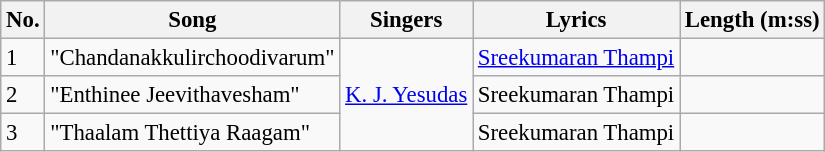<table class="wikitable" style="font-size:95%;">
<tr>
<th>No.</th>
<th>Song</th>
<th>Singers</th>
<th>Lyrics</th>
<th>Length (m:ss)</th>
</tr>
<tr>
<td>1</td>
<td>"Chandanakkulirchoodivarum"</td>
<td rowspan="3"><a href='#'>K. J. Yesudas</a></td>
<td><a href='#'>Sreekumaran Thampi</a></td>
<td></td>
</tr>
<tr>
<td>2</td>
<td>"Enthinee Jeevithavesham"</td>
<td>Sreekumaran Thampi</td>
<td></td>
</tr>
<tr>
<td>3</td>
<td>"Thaalam Thettiya Raagam"</td>
<td>Sreekumaran Thampi</td>
<td></td>
</tr>
</table>
